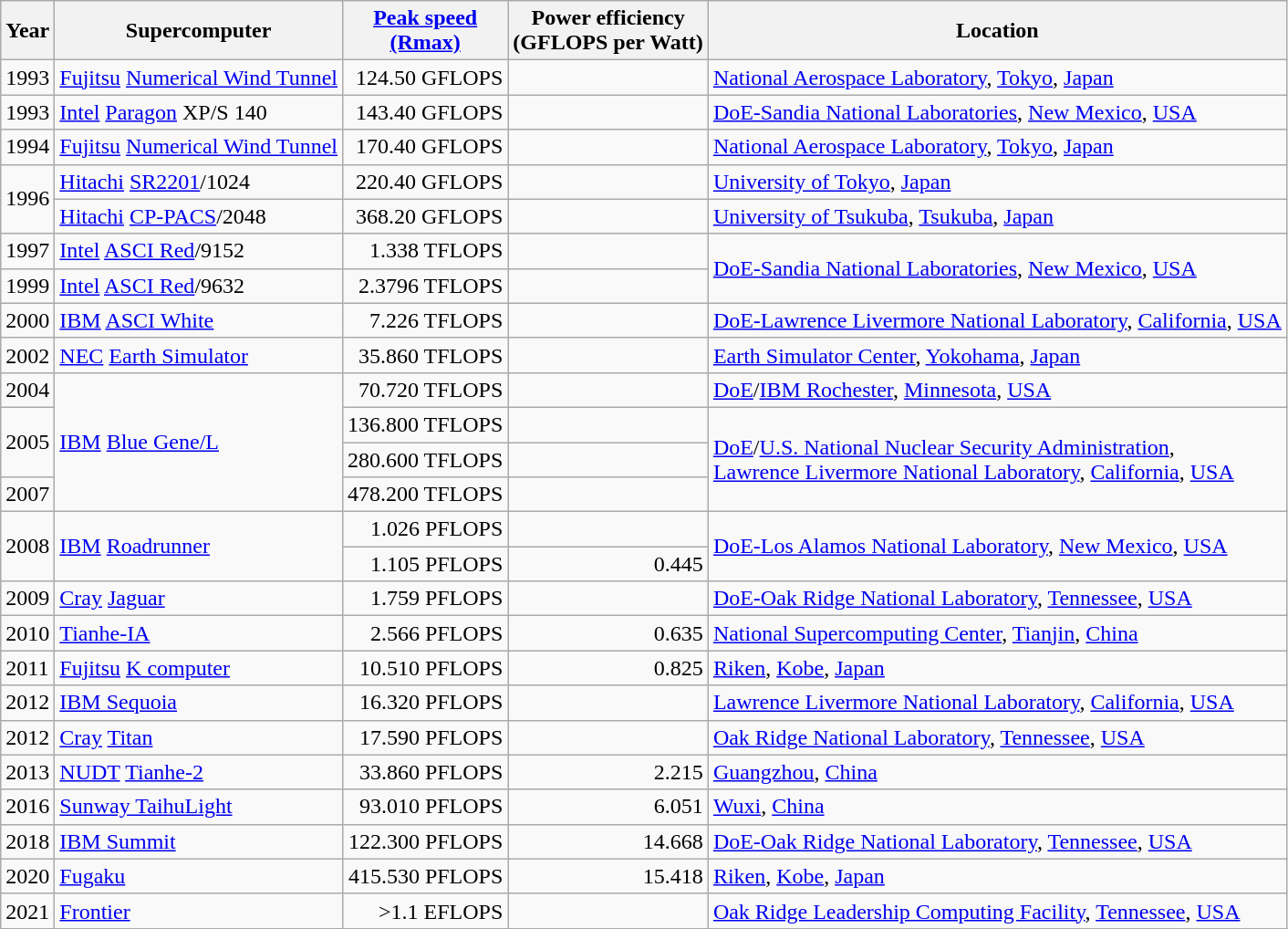<table class="wikitable">
<tr>
<th>Year</th>
<th>Supercomputer</th>
<th><a href='#'>Peak speed<br>(Rmax)</a></th>
<th>Power efficiency<br>(GFLOPS per Watt)</th>
<th>Location</th>
</tr>
<tr>
<td>1993</td>
<td><a href='#'>Fujitsu</a> <a href='#'>Numerical Wind Tunnel</a></td>
<td align=right>124.50 GFLOPS</td>
<td></td>
<td><a href='#'>National Aerospace Laboratory</a>, <a href='#'>Tokyo</a>, <a href='#'>Japan</a></td>
</tr>
<tr>
<td>1993</td>
<td><a href='#'>Intel</a> <a href='#'>Paragon</a> XP/S 140</td>
<td align=right>143.40 GFLOPS</td>
<td></td>
<td><a href='#'>DoE-Sandia National Laboratories</a>, <a href='#'>New Mexico</a>, <a href='#'>USA</a></td>
</tr>
<tr>
<td>1994</td>
<td><a href='#'>Fujitsu</a> <a href='#'>Numerical Wind Tunnel</a></td>
<td align=right>170.40 GFLOPS</td>
<td></td>
<td><a href='#'>National Aerospace Laboratory</a>, <a href='#'>Tokyo</a>, <a href='#'>Japan</a></td>
</tr>
<tr>
<td rowspan="2">1996</td>
<td><a href='#'>Hitachi</a> <a href='#'>SR2201</a>/1024</td>
<td align=right>220.40 GFLOPS</td>
<td></td>
<td><a href='#'>University of Tokyo</a>, <a href='#'>Japan</a></td>
</tr>
<tr>
<td><a href='#'>Hitachi</a> <a href='#'>CP-PACS</a>/2048</td>
<td align=right>368.20 GFLOPS</td>
<td></td>
<td><a href='#'>University of Tsukuba</a>, <a href='#'>Tsukuba</a>, <a href='#'>Japan</a></td>
</tr>
<tr>
<td>1997</td>
<td><a href='#'>Intel</a> <a href='#'>ASCI Red</a>/9152</td>
<td align=right>1.338 TFLOPS</td>
<td></td>
<td rowspan="2"><a href='#'>DoE-Sandia National Laboratories</a>, <a href='#'>New Mexico</a>, <a href='#'>USA</a></td>
</tr>
<tr>
<td>1999</td>
<td><a href='#'>Intel</a> <a href='#'>ASCI Red</a>/9632</td>
<td align=right>2.3796 TFLOPS</td>
<td></td>
</tr>
<tr>
<td>2000</td>
<td><a href='#'>IBM</a> <a href='#'>ASCI White</a></td>
<td align=right>7.226 TFLOPS</td>
<td></td>
<td><a href='#'>DoE-Lawrence Livermore National Laboratory</a>, <a href='#'>California</a>, <a href='#'>USA</a></td>
</tr>
<tr>
<td>2002</td>
<td><a href='#'>NEC</a> <a href='#'>Earth Simulator</a></td>
<td align=right>35.860 TFLOPS</td>
<td></td>
<td><a href='#'>Earth Simulator Center</a>, <a href='#'>Yokohama</a>, <a href='#'>Japan</a></td>
</tr>
<tr>
<td>2004</td>
<td rowspan="4"><a href='#'>IBM</a> <a href='#'>Blue Gene/L</a></td>
<td align=right>70.720 TFLOPS </td>
<td></td>
<td><a href='#'>DoE</a>/<a href='#'>IBM Rochester</a>, <a href='#'>Minnesota</a>, <a href='#'>USA</a></td>
</tr>
<tr>
<td rowspan="2">2005</td>
<td align=right>136.800 TFLOPS </td>
<td></td>
<td rowspan="3"><a href='#'>DoE</a>/<a href='#'>U.S. National Nuclear Security Administration</a>,<br><a href='#'>Lawrence Livermore National Laboratory</a>, <a href='#'>California</a>, <a href='#'>USA</a></td>
</tr>
<tr>
<td align=right>280.600 TFLOPS </td>
<td></td>
</tr>
<tr>
<td>2007</td>
<td align=right>478.200 TFLOPS </td>
<td></td>
</tr>
<tr>
<td rowspan="2">2008</td>
<td rowspan="2"><a href='#'>IBM</a> <a href='#'>Roadrunner</a></td>
<td align=right>1.026 PFLOPS</td>
<td></td>
<td rowspan="2"><a href='#'>DoE-Los Alamos National Laboratory</a>, <a href='#'>New Mexico</a>, <a href='#'>USA</a></td>
</tr>
<tr>
<td align=right>1.105 PFLOPS</td>
<td align=right>0.445</td>
</tr>
<tr>
<td>2009</td>
<td><a href='#'>Cray</a> <a href='#'>Jaguar</a></td>
<td align=right>1.759 PFLOPS</td>
<td></td>
<td><a href='#'>DoE-Oak Ridge National Laboratory</a>, <a href='#'>Tennessee</a>, <a href='#'>USA</a></td>
</tr>
<tr>
<td>2010</td>
<td><a href='#'>Tianhe-IA</a></td>
<td align=right>2.566 PFLOPS</td>
<td align=right>0.635</td>
<td><a href='#'>National Supercomputing Center</a>, <a href='#'>Tianjin</a>, <a href='#'>China</a></td>
</tr>
<tr>
<td>2011</td>
<td><a href='#'>Fujitsu</a> <a href='#'>K computer</a></td>
<td align=right>10.510 PFLOPS</td>
<td align=right>0.825</td>
<td><a href='#'>Riken</a>, <a href='#'>Kobe</a>, <a href='#'>Japan</a></td>
</tr>
<tr>
<td>2012</td>
<td><a href='#'>IBM Sequoia</a></td>
<td align=right>16.320 PFLOPS</td>
<td></td>
<td><a href='#'>Lawrence Livermore National Laboratory</a>, <a href='#'>California</a>, <a href='#'>USA</a></td>
</tr>
<tr>
<td>2012</td>
<td><a href='#'>Cray</a> <a href='#'>Titan</a></td>
<td align=right>17.590 PFLOPS</td>
<td></td>
<td><a href='#'>Oak Ridge National Laboratory</a>, <a href='#'>Tennessee</a>, <a href='#'>USA</a></td>
</tr>
<tr>
<td>2013</td>
<td><a href='#'>NUDT</a> <a href='#'>Tianhe-2</a></td>
<td align=right>33.860 PFLOPS</td>
<td align=right>2.215</td>
<td><a href='#'>Guangzhou</a>, <a href='#'>China</a></td>
</tr>
<tr>
<td>2016</td>
<td><a href='#'>Sunway TaihuLight</a></td>
<td align=right>93.010 PFLOPS</td>
<td align=right>6.051</td>
<td><a href='#'>Wuxi</a>, <a href='#'>China</a></td>
</tr>
<tr>
<td>2018</td>
<td><a href='#'>IBM Summit</a></td>
<td align=right>122.300 PFLOPS</td>
<td align=right>14.668</td>
<td><a href='#'>DoE-Oak Ridge National Laboratory</a>, <a href='#'>Tennessee</a>, <a href='#'>USA</a></td>
</tr>
<tr>
<td>2020</td>
<td><a href='#'>Fugaku</a></td>
<td align=right>415.530 PFLOPS</td>
<td align=right>15.418</td>
<td><a href='#'>Riken</a>, <a href='#'>Kobe</a>, <a href='#'>Japan</a></td>
</tr>
<tr>
<td>2021</td>
<td><a href='#'>Frontier</a></td>
<td align=right>>1.1 EFLOPS</td>
<td></td>
<td><a href='#'>Oak Ridge Leadership Computing Facility</a>, <a href='#'>Tennessee</a>, <a href='#'>USA</a></td>
</tr>
<tr>
</tr>
</table>
